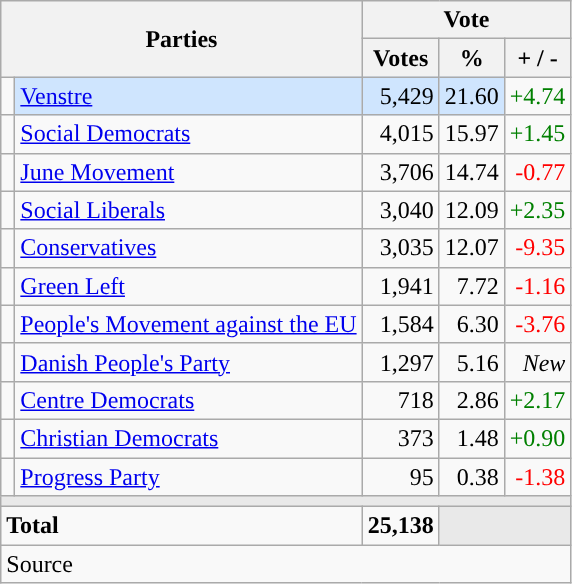<table class="wikitable" style="text-align:right;">
<tr>
<th style="text-align:centre;" rowspan="2" colspan="2" width="225">Parties</th>
<th colspan="3">Vote</th>
</tr>
<tr>
<th width="15">Votes</th>
<th width="15">%</th>
<th width="15">+ / -</th>
</tr>
<tr>
<td width="2" style="color:inherit;background:"></td>
<td bgcolor=#cfe5fe   align="left"><a href='#'>Venstre</a></td>
<td bgcolor=#cfe5fe>5,429</td>
<td bgcolor=#cfe5fe>21.60</td>
<td style=color:green;>+4.74</td>
</tr>
<tr>
<td width="2" style="color:inherit;background:"></td>
<td align="left"><a href='#'>Social Democrats</a></td>
<td>4,015</td>
<td>15.97</td>
<td style=color:green;>+1.45</td>
</tr>
<tr>
<td width="2" style="color:inherit;background:"></td>
<td align="left"><a href='#'>June Movement</a></td>
<td>3,706</td>
<td>14.74</td>
<td style=color:red;>-0.77</td>
</tr>
<tr>
<td width="2" style="color:inherit;background:"></td>
<td align="left"><a href='#'>Social Liberals</a></td>
<td>3,040</td>
<td>12.09</td>
<td style=color:green;>+2.35</td>
</tr>
<tr>
<td width="2" style="color:inherit;background:"></td>
<td align="left"><a href='#'>Conservatives</a></td>
<td>3,035</td>
<td>12.07</td>
<td style=color:red;>-9.35</td>
</tr>
<tr>
<td width="2" style="color:inherit;background:"></td>
<td align="left"><a href='#'>Green Left</a></td>
<td>1,941</td>
<td>7.72</td>
<td style=color:red;>-1.16</td>
</tr>
<tr>
<td width="2" style="color:inherit;background:"></td>
<td align="left"><a href='#'>People's Movement against the EU</a></td>
<td>1,584</td>
<td>6.30</td>
<td style=color:red;>-3.76</td>
</tr>
<tr>
<td width="2" style="color:inherit;background:"></td>
<td align="left"><a href='#'>Danish People's Party</a></td>
<td>1,297</td>
<td>5.16</td>
<td><em>New</em></td>
</tr>
<tr>
<td width="2" style="color:inherit;background:"></td>
<td align="left"><a href='#'>Centre Democrats</a></td>
<td>718</td>
<td>2.86</td>
<td style=color:green;>+2.17</td>
</tr>
<tr>
<td width="2" style="color:inherit;background:"></td>
<td align="left"><a href='#'>Christian Democrats</a></td>
<td>373</td>
<td>1.48</td>
<td style=color:green;>+0.90</td>
</tr>
<tr>
<td width="2" style="color:inherit;background:"></td>
<td align="left"><a href='#'>Progress Party</a></td>
<td>95</td>
<td>0.38</td>
<td style=color:red;>-1.38</td>
</tr>
<tr>
<td colspan="7" bgcolor="#E9E9E9"></td>
</tr>
<tr>
<td align="left" colspan="2"><strong>Total</strong></td>
<td><strong>25,138</strong></td>
<td bgcolor="#E9E9E9" colspan="2"></td>
</tr>
<tr>
<td align="left" colspan="6">Source</td>
</tr>
</table>
